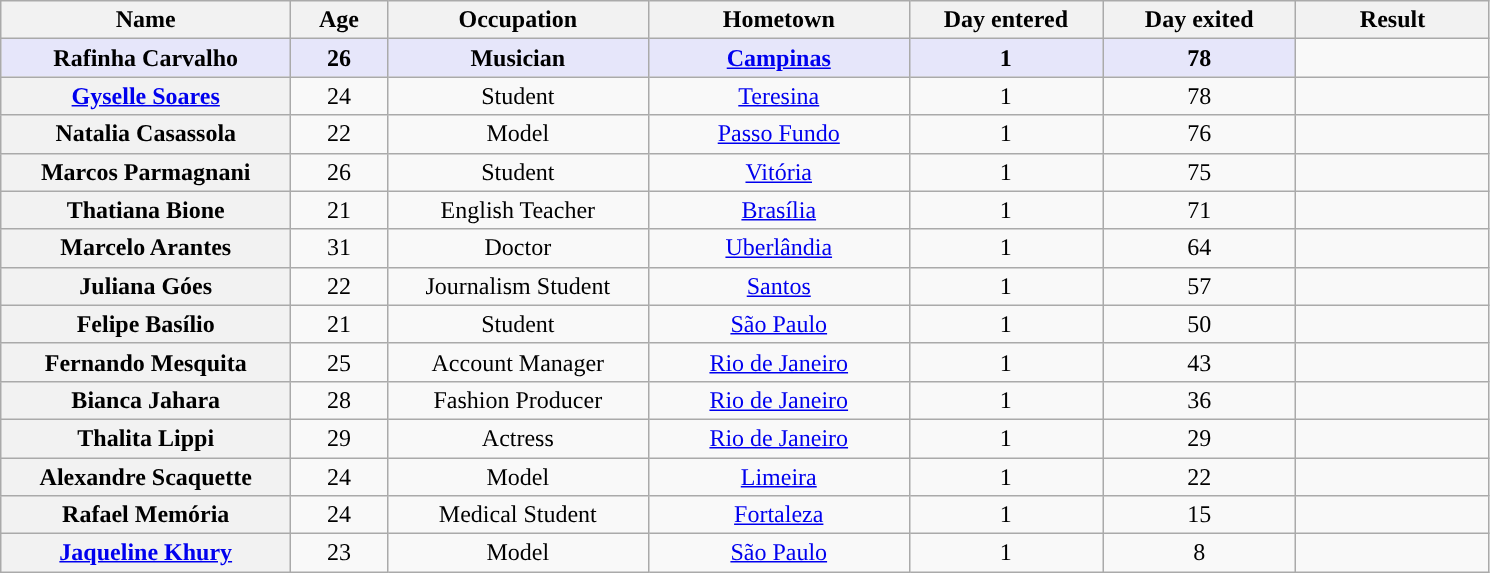<table class="wikitable sortable" style="text-align:center;">
<tr>
<th scope="col" width="15.0%">Name</th>
<th scope="col" width="05.0%">Age</th>
<th scope="col" width="13.5%">Occupation</th>
<th scope="col" width="13.5%">Hometown</th>
<th scope="col" width="10.0%">Day entered</th>
<th scope="col" width="10.0%">Day exited</th>
<th scope="col" width="10.0%">Result</th>
</tr>
<tr>
<td bgcolor="E6E6FA"><strong>Rafinha Carvalho</strong></td>
<td bgcolor="E6E6FA"><strong>26</strong></td>
<td bgcolor="E6E6FA"><strong>Musician</strong></td>
<td bgcolor="E6E6FA"><strong><a href='#'>Campinas</a></strong></td>
<td bgcolor="E6E6FA"><strong>1</strong></td>
<td bgcolor="E6E6FA"><strong>78</strong></td>
<td></td>
</tr>
<tr>
<th><a href='#'>Gyselle Soares</a></th>
<td>24</td>
<td>Student</td>
<td><a href='#'>Teresina</a></td>
<td>1</td>
<td>78</td>
<td></td>
</tr>
<tr>
<th>Natalia Casassola</th>
<td>22</td>
<td>Model</td>
<td><a href='#'>Passo Fundo</a></td>
<td>1</td>
<td>76</td>
<td></td>
</tr>
<tr>
<th>Marcos Parmagnani</th>
<td>26</td>
<td>Student</td>
<td><a href='#'>Vitória</a></td>
<td>1</td>
<td>75</td>
<td></td>
</tr>
<tr>
<th>Thatiana Bione</th>
<td>21</td>
<td>English Teacher</td>
<td><a href='#'>Brasília</a></td>
<td>1</td>
<td>71</td>
<td></td>
</tr>
<tr>
<th>Marcelo Arantes</th>
<td>31</td>
<td>Doctor</td>
<td><a href='#'>Uberlândia</a></td>
<td>1</td>
<td>64</td>
<td></td>
</tr>
<tr>
<th>Juliana Góes</th>
<td>22</td>
<td>Journalism Student</td>
<td><a href='#'>Santos</a></td>
<td>1</td>
<td>57</td>
<td></td>
</tr>
<tr>
<th>Felipe Basílio</th>
<td>21</td>
<td>Student</td>
<td><a href='#'>São Paulo</a></td>
<td>1</td>
<td>50</td>
<td></td>
</tr>
<tr>
<th>Fernando Mesquita</th>
<td>25</td>
<td>Account Manager</td>
<td><a href='#'>Rio de Janeiro</a></td>
<td>1</td>
<td>43</td>
<td></td>
</tr>
<tr>
<th>Bianca Jahara</th>
<td>28</td>
<td>Fashion Producer</td>
<td><a href='#'>Rio de Janeiro</a></td>
<td>1</td>
<td>36</td>
<td></td>
</tr>
<tr>
<th>Thalita Lippi</th>
<td>29</td>
<td>Actress</td>
<td><a href='#'>Rio de Janeiro</a></td>
<td>1</td>
<td>29</td>
<td></td>
</tr>
<tr>
<th>Alexandre Scaquette</th>
<td>24</td>
<td>Model</td>
<td><a href='#'>Limeira</a></td>
<td>1</td>
<td>22</td>
<td></td>
</tr>
<tr>
<th>Rafael Memória</th>
<td>24</td>
<td>Medical Student</td>
<td><a href='#'>Fortaleza</a></td>
<td>1</td>
<td>15</td>
<td></td>
</tr>
<tr>
<th><a href='#'>Jaqueline Khury</a></th>
<td>23</td>
<td>Model</td>
<td><a href='#'>São Paulo</a></td>
<td>1</td>
<td>8</td>
<td></td>
</tr>
</table>
